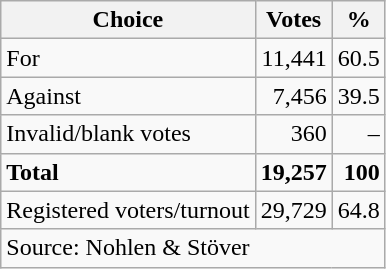<table class=wikitable style=text-align:right>
<tr>
<th>Choice</th>
<th>Votes</th>
<th>%</th>
</tr>
<tr>
<td align=left>For</td>
<td>11,441</td>
<td>60.5</td>
</tr>
<tr>
<td align=left>Against</td>
<td>7,456</td>
<td>39.5</td>
</tr>
<tr>
<td align=left>Invalid/blank votes</td>
<td>360</td>
<td>–</td>
</tr>
<tr>
<td align=left><strong>Total</strong></td>
<td><strong>19,257</strong></td>
<td><strong>100</strong></td>
</tr>
<tr>
<td align=left>Registered voters/turnout</td>
<td>29,729</td>
<td>64.8</td>
</tr>
<tr>
<td align=left colspan=3>Source: Nohlen & Stöver</td>
</tr>
</table>
